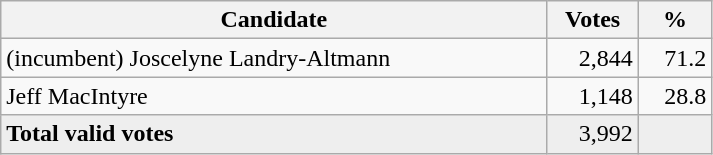<table style="width:475px;" class="wikitable">
<tr>
<th align="center">Candidate</th>
<th align="center">Votes</th>
<th align="center">%</th>
</tr>
<tr>
<td align="left">(incumbent) Joscelyne Landry-Altmann</td>
<td align="right">2,844</td>
<td align="right">71.2</td>
</tr>
<tr>
<td align="left">Jeff MacIntyre</td>
<td align="right">1,148</td>
<td align="right">28.8</td>
</tr>
<tr bgcolor="#EEEEEE">
<td align="left"><strong>Total valid votes</strong></td>
<td align="right">3,992</td>
<td align="right"></td>
</tr>
</table>
